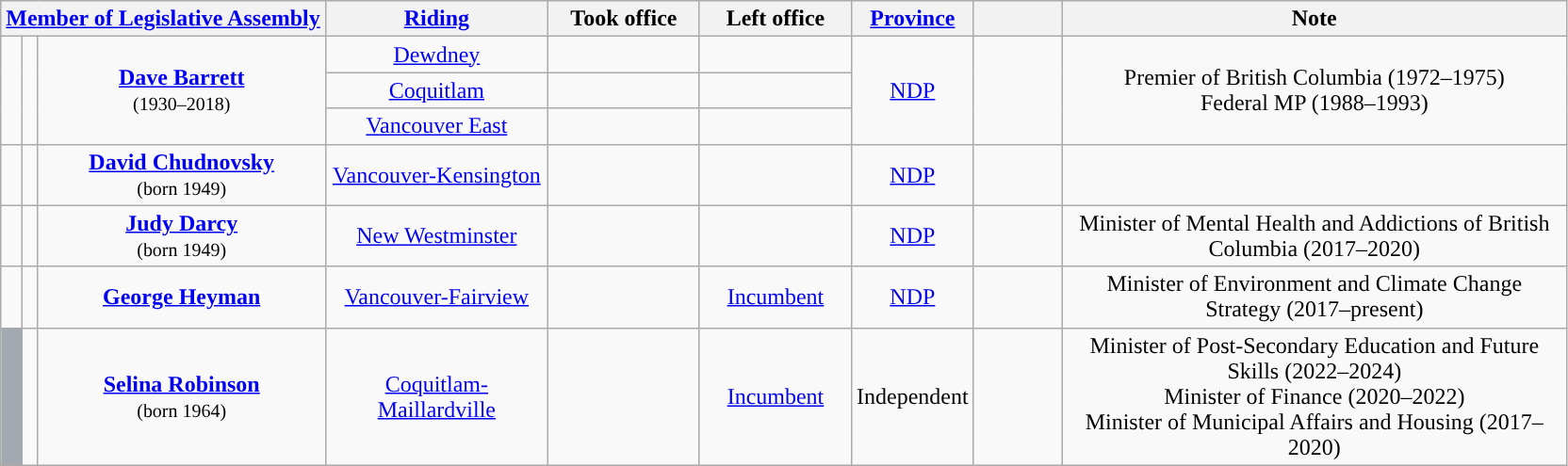<table class="wikitable sortable plainrowheaders" style="text-align:center">
<tr>
<th colspan="3" class=unsortable><a href='#'>Member of Legislative Assembly</a></th>
<th scope="col" width=150px><a href='#'>Riding</a></th>
<th scope="col" width=100px>Took office</th>
<th scope="col" width=100px>Left office</th>
<th scope="col" width=70px><a href='#'>Province</a></th>
<th scope="col" class=unsortable width=55px></th>
<th scope="col" class=unsortable width=350px>Note</th>
</tr>
<tr>
<td rowspan="3" style="background:"></td>
<td rowspan="3"></td>
<td rowspan="3"><strong><a href='#'>Dave Barrett</a></strong><br><small>(1930–2018)</small></td>
<td><a href='#'>Dewdney</a></td>
<td></td>
<td></td>
<td rowspan="3"><a href='#'>NDP</a></td>
<td rowspan="3"></td>
<td rowspan="3">Premier of British Columbia (1972–1975)<br>Federal MP (1988–1993)</td>
</tr>
<tr>
<td><a href='#'>Coquitlam</a></td>
<td></td>
<td></td>
</tr>
<tr>
<td><a href='#'>Vancouver East</a></td>
<td></td>
<td></td>
</tr>
<tr>
<td style="background:"></td>
<td></td>
<td><strong><a href='#'>David Chudnovsky</a></strong><br><small>(born 1949)</small></td>
<td><a href='#'>Vancouver-Kensington</a></td>
<td></td>
<td></td>
<td><a href='#'>NDP</a></td>
<td></td>
<td></td>
</tr>
<tr>
<td style="background:"></td>
<td></td>
<td><strong><a href='#'>Judy Darcy</a></strong><br><small>(born 1949)</small></td>
<td><a href='#'>New Westminster</a></td>
<td></td>
<td></td>
<td><a href='#'>NDP</a></td>
<td></td>
<td>Minister of Mental Health and Addictions of British Columbia (2017–2020)</td>
</tr>
<tr>
<td style="background:"></td>
<td></td>
<td><strong><a href='#'>George Heyman</a></strong><br></td>
<td><a href='#'>Vancouver-Fairview</a></td>
<td></td>
<td><a href='#'>Incumbent</a></td>
<td><a href='#'>NDP</a></td>
<td></td>
<td>Minister of Environment and Climate Change Strategy (2017–present)</td>
</tr>
<tr>
<td style="background:#a2a9b1; width: 8px"></td>
<td></td>
<td><strong><a href='#'>Selina Robinson</a></strong><br><small>(born 1964)</small></td>
<td><a href='#'>Coquitlam-Maillardville</a></td>
<td></td>
<td><a href='#'>Incumbent</a></td>
<td>Independent</td>
<td></td>
<td>Minister of Post-Secondary Education and Future Skills (2022–2024)<br>Minister of Finance (2020–2022)<br>Minister of Municipal Affairs and Housing (2017–2020)</td>
</tr>
</table>
